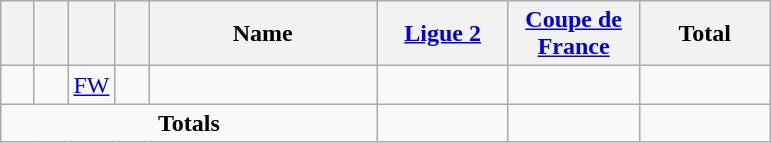<table class="wikitable" style="text-align:center">
<tr>
<th width=15></th>
<th width=15></th>
<th width=15></th>
<th width=15></th>
<th width=145>Name</th>
<th width=80><a href='#'>Ligue 2</a></th>
<th width=80><a href='#'>Coupe de France</a></th>
<th width=80>Total</th>
</tr>
<tr>
<td><strong> </strong></td>
<td></td>
<td><a href='#'>FW</a></td>
<td></td>
<td align=left><a href='#'></a></td>
<td></td>
<td></td>
<td><strong> </strong></td>
</tr>
<tr>
<td colspan=5><strong>Totals</strong></td>
<td><strong> </strong></td>
<td><strong> </strong></td>
<td><strong> </strong></td>
</tr>
</table>
